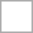<table cellspacing="0" cellpadding="10" style="border:solid 1px #aaa">
<tr>
<td></td>
</tr>
</table>
